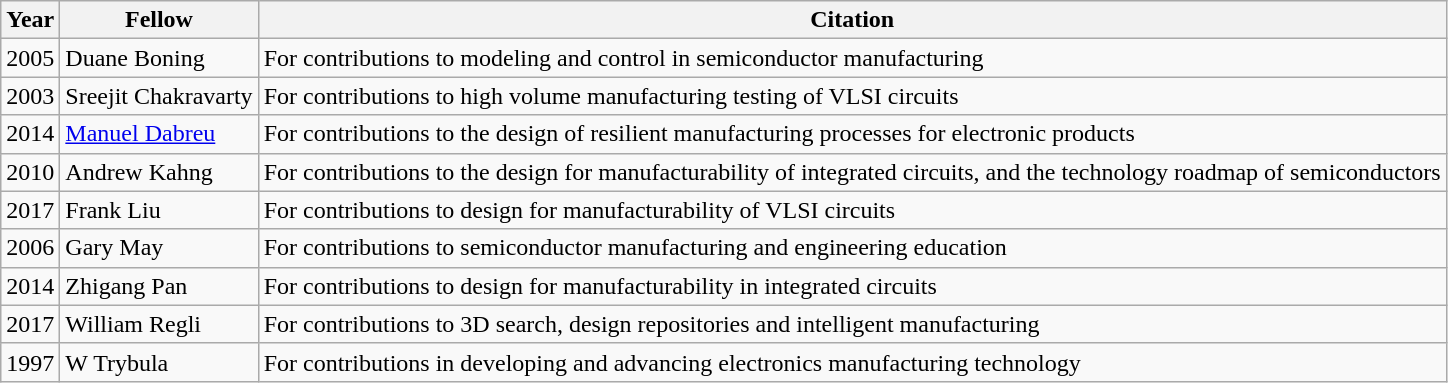<table class="wikitable sortable">
<tr>
<th><strong>Year</strong></th>
<th><strong>Fellow</strong></th>
<th><strong>Citation</strong></th>
</tr>
<tr>
<td>2005</td>
<td>Duane Boning</td>
<td>For contributions to modeling and control in semiconductor manufacturing</td>
</tr>
<tr>
<td>2003</td>
<td>Sreejit Chakravarty</td>
<td>For contributions to high volume manufacturing testing of VLSI circuits</td>
</tr>
<tr>
<td>2014</td>
<td><a href='#'>Manuel Dabreu</a></td>
<td>For contributions to the design of resilient manufacturing processes for electronic products</td>
</tr>
<tr>
<td>2010</td>
<td>Andrew Kahng</td>
<td>For contributions to the design for manufacturability of integrated circuits, and the technology roadmap of semiconductors</td>
</tr>
<tr>
<td>2017</td>
<td>Frank Liu</td>
<td>For contributions to design for manufacturability of VLSI circuits</td>
</tr>
<tr>
<td>2006</td>
<td>Gary May</td>
<td>For contributions to semiconductor manufacturing and engineering education</td>
</tr>
<tr>
<td>2014</td>
<td>Zhigang Pan</td>
<td>For contributions to design for manufacturability in integrated circuits</td>
</tr>
<tr>
<td>2017</td>
<td>William Regli</td>
<td>For contributions to 3D search, design repositories and intelligent manufacturing</td>
</tr>
<tr>
<td>1997</td>
<td>W Trybula</td>
<td>For contributions in developing and advancing electronics manufacturing technology</td>
</tr>
</table>
